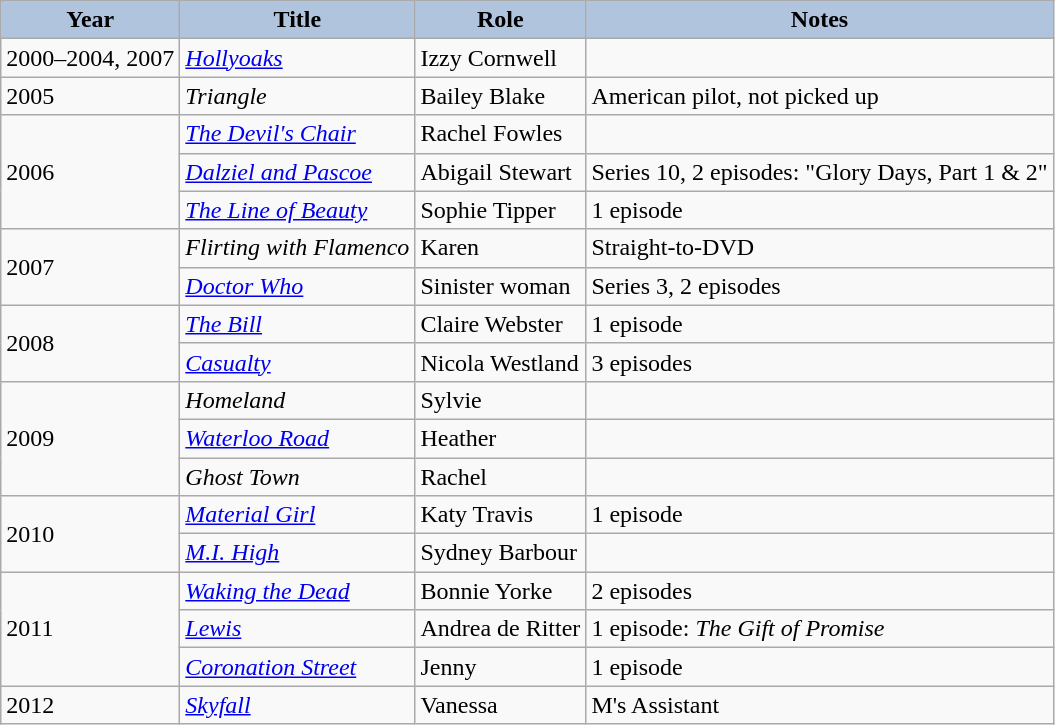<table class="wikitable">
<tr>
<th style="background:#b0c4de;">Year</th>
<th style="background:#b0c4de;">Title</th>
<th style="background:#b0c4de;">Role</th>
<th style="background:#b0c4de;">Notes</th>
</tr>
<tr>
<td>2000–2004, 2007</td>
<td><em><a href='#'>Hollyoaks</a></em></td>
<td>Izzy Cornwell</td>
<td></td>
</tr>
<tr>
<td>2005</td>
<td><em>Triangle</em></td>
<td>Bailey Blake</td>
<td>American pilot, not picked up</td>
</tr>
<tr>
<td rowspan=3>2006</td>
<td><em><a href='#'>The Devil's Chair</a></em></td>
<td>Rachel Fowles</td>
<td></td>
</tr>
<tr>
<td><em><a href='#'>Dalziel and Pascoe</a></em></td>
<td>Abigail Stewart</td>
<td>Series 10, 2 episodes: "Glory Days, Part 1 & 2"</td>
</tr>
<tr>
<td><em><a href='#'>The Line of Beauty</a></em></td>
<td>Sophie Tipper</td>
<td>1 episode</td>
</tr>
<tr>
<td rowspan=2>2007</td>
<td><em>Flirting with Flamenco</em></td>
<td>Karen</td>
<td>Straight-to-DVD</td>
</tr>
<tr>
<td><em><a href='#'>Doctor Who</a></em></td>
<td>Sinister woman</td>
<td>Series 3, 2 episodes</td>
</tr>
<tr>
<td rowspan=2>2008</td>
<td><em><a href='#'>The Bill</a></em></td>
<td>Claire Webster</td>
<td>1 episode</td>
</tr>
<tr>
<td><em><a href='#'>Casualty</a></em></td>
<td>Nicola Westland</td>
<td>3 episodes</td>
</tr>
<tr>
<td rowspan=3>2009</td>
<td><em>Homeland</em></td>
<td>Sylvie</td>
<td></td>
</tr>
<tr>
<td><em><a href='#'>Waterloo Road</a></em></td>
<td>Heather</td>
<td></td>
</tr>
<tr>
<td><em>Ghost Town</em></td>
<td>Rachel</td>
<td></td>
</tr>
<tr>
<td rowspan=2>2010</td>
<td><em><a href='#'>Material Girl</a></em></td>
<td>Katy Travis</td>
<td>1 episode</td>
</tr>
<tr>
<td><em><a href='#'>M.I. High</a></em></td>
<td>Sydney Barbour</td>
<td></td>
</tr>
<tr>
<td rowspan=3>2011</td>
<td><em><a href='#'>Waking the Dead</a></em></td>
<td>Bonnie Yorke</td>
<td>2 episodes</td>
</tr>
<tr>
<td><em><a href='#'>Lewis</a></em></td>
<td>Andrea de Ritter</td>
<td>1 episode: <em>The Gift of Promise</em></td>
</tr>
<tr>
<td><em><a href='#'>Coronation Street</a></em></td>
<td>Jenny</td>
<td>1 episode</td>
</tr>
<tr>
<td>2012</td>
<td><em><a href='#'>Skyfall</a></em></td>
<td>Vanessa</td>
<td>M's Assistant</td>
</tr>
</table>
